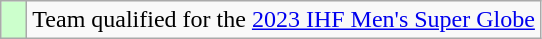<table class="wikitable" style="text-align: center;">
<tr>
<td width=10px bgcolor=#ccffcc></td>
<td>Team qualified for the <a href='#'>2023 IHF Men's Super Globe</a></td>
</tr>
</table>
